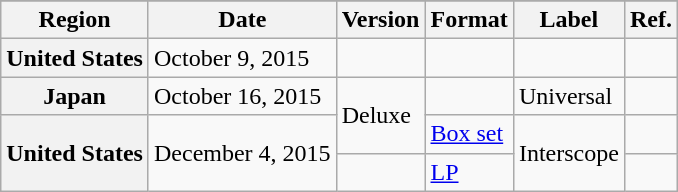<table class="wikitable plainrowheaders">
<tr>
</tr>
<tr>
<th scope="col">Region</th>
<th scope="col">Date</th>
<th scope="col">Version</th>
<th scope="col">Format</th>
<th scope="col">Label</th>
<th scope="col">Ref.</th>
</tr>
<tr>
<th scope="row">United States</th>
<td>October 9, 2015</td>
<td></td>
<td></td>
<td></td>
<td></td>
</tr>
<tr>
<th scope="row">Japan</th>
<td>October 16, 2015</td>
<td rowspan="2">Deluxe</td>
<td></td>
<td>Universal</td>
<td></td>
</tr>
<tr>
<th scope="row" rowspan="2">United States</th>
<td rowspan="2">December 4, 2015</td>
<td><a href='#'>Box set</a></td>
<td rowspan="2">Interscope</td>
<td></td>
</tr>
<tr>
<td></td>
<td><a href='#'>LP</a></td>
<td></td>
</tr>
</table>
